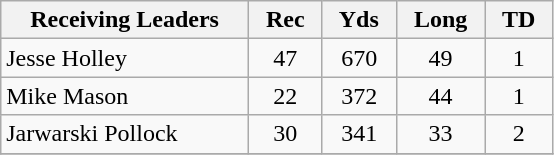<table class="wikitable">
<tr>
<th>    Receiving Leaders    </th>
<th>  Rec  </th>
<th>  Yds  </th>
<th>  Long  </th>
<th>  TD  </th>
</tr>
<tr>
<td>Jesse Holley</td>
<td align="center">47</td>
<td align="center">670</td>
<td align="center">49</td>
<td align="center">1</td>
</tr>
<tr>
<td>Mike Mason</td>
<td align="center">22</td>
<td align="center">372</td>
<td align="center">44</td>
<td align="center">1</td>
</tr>
<tr>
<td>Jarwarski Pollock</td>
<td align="center">30</td>
<td align="center">341</td>
<td align="center">33</td>
<td align="center">2</td>
</tr>
<tr>
</tr>
</table>
